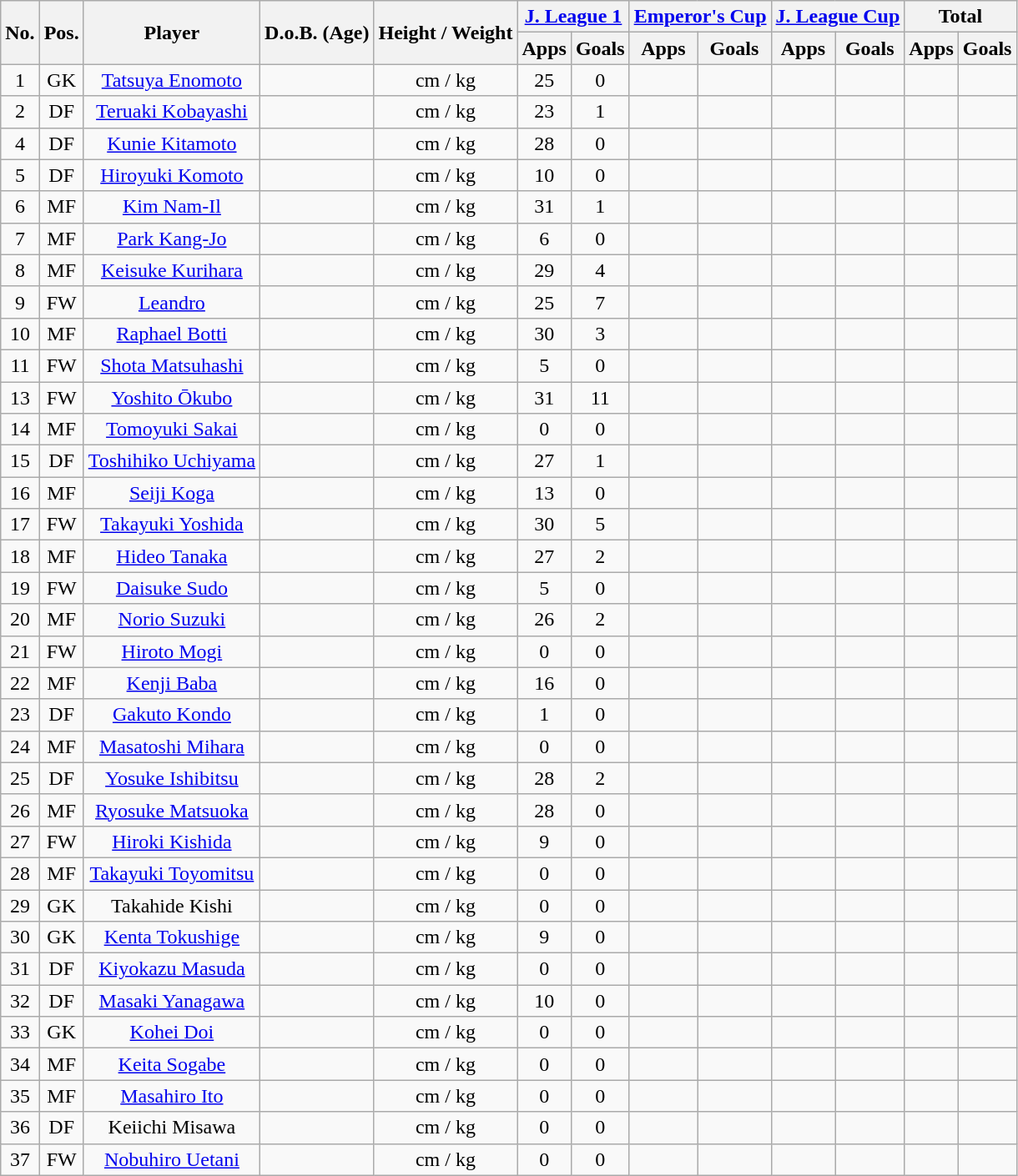<table class="wikitable" style="text-align:center;">
<tr>
<th rowspan="2">No.</th>
<th rowspan="2">Pos.</th>
<th rowspan="2">Player</th>
<th rowspan="2">D.o.B. (Age)</th>
<th rowspan="2">Height / Weight</th>
<th colspan="2"><a href='#'>J. League 1</a></th>
<th colspan="2"><a href='#'>Emperor's Cup</a></th>
<th colspan="2"><a href='#'>J. League Cup</a></th>
<th colspan="2">Total</th>
</tr>
<tr>
<th>Apps</th>
<th>Goals</th>
<th>Apps</th>
<th>Goals</th>
<th>Apps</th>
<th>Goals</th>
<th>Apps</th>
<th>Goals</th>
</tr>
<tr>
<td>1</td>
<td>GK</td>
<td><a href='#'>Tatsuya Enomoto</a></td>
<td></td>
<td>cm / kg</td>
<td>25</td>
<td>0</td>
<td></td>
<td></td>
<td></td>
<td></td>
<td></td>
<td></td>
</tr>
<tr>
<td>2</td>
<td>DF</td>
<td><a href='#'>Teruaki Kobayashi</a></td>
<td></td>
<td>cm / kg</td>
<td>23</td>
<td>1</td>
<td></td>
<td></td>
<td></td>
<td></td>
<td></td>
<td></td>
</tr>
<tr>
<td>4</td>
<td>DF</td>
<td><a href='#'>Kunie Kitamoto</a></td>
<td></td>
<td>cm / kg</td>
<td>28</td>
<td>0</td>
<td></td>
<td></td>
<td></td>
<td></td>
<td></td>
<td></td>
</tr>
<tr>
<td>5</td>
<td>DF</td>
<td><a href='#'>Hiroyuki Komoto</a></td>
<td></td>
<td>cm / kg</td>
<td>10</td>
<td>0</td>
<td></td>
<td></td>
<td></td>
<td></td>
<td></td>
<td></td>
</tr>
<tr>
<td>6</td>
<td>MF</td>
<td><a href='#'>Kim Nam-Il</a></td>
<td></td>
<td>cm / kg</td>
<td>31</td>
<td>1</td>
<td></td>
<td></td>
<td></td>
<td></td>
<td></td>
<td></td>
</tr>
<tr>
<td>7</td>
<td>MF</td>
<td><a href='#'>Park Kang-Jo</a></td>
<td></td>
<td>cm / kg</td>
<td>6</td>
<td>0</td>
<td></td>
<td></td>
<td></td>
<td></td>
<td></td>
<td></td>
</tr>
<tr>
<td>8</td>
<td>MF</td>
<td><a href='#'>Keisuke Kurihara</a></td>
<td></td>
<td>cm / kg</td>
<td>29</td>
<td>4</td>
<td></td>
<td></td>
<td></td>
<td></td>
<td></td>
<td></td>
</tr>
<tr>
<td>9</td>
<td>FW</td>
<td><a href='#'>Leandro</a></td>
<td></td>
<td>cm / kg</td>
<td>25</td>
<td>7</td>
<td></td>
<td></td>
<td></td>
<td></td>
<td></td>
<td></td>
</tr>
<tr>
<td>10</td>
<td>MF</td>
<td><a href='#'>Raphael Botti</a></td>
<td></td>
<td>cm / kg</td>
<td>30</td>
<td>3</td>
<td></td>
<td></td>
<td></td>
<td></td>
<td></td>
<td></td>
</tr>
<tr>
<td>11</td>
<td>FW</td>
<td><a href='#'>Shota Matsuhashi</a></td>
<td></td>
<td>cm / kg</td>
<td>5</td>
<td>0</td>
<td></td>
<td></td>
<td></td>
<td></td>
<td></td>
<td></td>
</tr>
<tr>
<td>13</td>
<td>FW</td>
<td><a href='#'>Yoshito Ōkubo</a></td>
<td></td>
<td>cm / kg</td>
<td>31</td>
<td>11</td>
<td></td>
<td></td>
<td></td>
<td></td>
<td></td>
<td></td>
</tr>
<tr>
<td>14</td>
<td>MF</td>
<td><a href='#'>Tomoyuki Sakai</a></td>
<td></td>
<td>cm / kg</td>
<td>0</td>
<td>0</td>
<td></td>
<td></td>
<td></td>
<td></td>
<td></td>
<td></td>
</tr>
<tr>
<td>15</td>
<td>DF</td>
<td><a href='#'>Toshihiko Uchiyama</a></td>
<td></td>
<td>cm / kg</td>
<td>27</td>
<td>1</td>
<td></td>
<td></td>
<td></td>
<td></td>
<td></td>
<td></td>
</tr>
<tr>
<td>16</td>
<td>MF</td>
<td><a href='#'>Seiji Koga</a></td>
<td></td>
<td>cm / kg</td>
<td>13</td>
<td>0</td>
<td></td>
<td></td>
<td></td>
<td></td>
<td></td>
<td></td>
</tr>
<tr>
<td>17</td>
<td>FW</td>
<td><a href='#'>Takayuki Yoshida</a></td>
<td></td>
<td>cm / kg</td>
<td>30</td>
<td>5</td>
<td></td>
<td></td>
<td></td>
<td></td>
<td></td>
<td></td>
</tr>
<tr>
<td>18</td>
<td>MF</td>
<td><a href='#'>Hideo Tanaka</a></td>
<td></td>
<td>cm / kg</td>
<td>27</td>
<td>2</td>
<td></td>
<td></td>
<td></td>
<td></td>
<td></td>
<td></td>
</tr>
<tr>
<td>19</td>
<td>FW</td>
<td><a href='#'>Daisuke Sudo</a></td>
<td></td>
<td>cm / kg</td>
<td>5</td>
<td>0</td>
<td></td>
<td></td>
<td></td>
<td></td>
<td></td>
<td></td>
</tr>
<tr>
<td>20</td>
<td>MF</td>
<td><a href='#'>Norio Suzuki</a></td>
<td></td>
<td>cm / kg</td>
<td>26</td>
<td>2</td>
<td></td>
<td></td>
<td></td>
<td></td>
<td></td>
<td></td>
</tr>
<tr>
<td>21</td>
<td>FW</td>
<td><a href='#'>Hiroto Mogi</a></td>
<td></td>
<td>cm / kg</td>
<td>0</td>
<td>0</td>
<td></td>
<td></td>
<td></td>
<td></td>
<td></td>
<td></td>
</tr>
<tr>
<td>22</td>
<td>MF</td>
<td><a href='#'>Kenji Baba</a></td>
<td></td>
<td>cm / kg</td>
<td>16</td>
<td>0</td>
<td></td>
<td></td>
<td></td>
<td></td>
<td></td>
<td></td>
</tr>
<tr>
<td>23</td>
<td>DF</td>
<td><a href='#'>Gakuto Kondo</a></td>
<td></td>
<td>cm / kg</td>
<td>1</td>
<td>0</td>
<td></td>
<td></td>
<td></td>
<td></td>
<td></td>
<td></td>
</tr>
<tr>
<td>24</td>
<td>MF</td>
<td><a href='#'>Masatoshi Mihara</a></td>
<td></td>
<td>cm / kg</td>
<td>0</td>
<td>0</td>
<td></td>
<td></td>
<td></td>
<td></td>
<td></td>
<td></td>
</tr>
<tr>
<td>25</td>
<td>DF</td>
<td><a href='#'>Yosuke Ishibitsu</a></td>
<td></td>
<td>cm / kg</td>
<td>28</td>
<td>2</td>
<td></td>
<td></td>
<td></td>
<td></td>
<td></td>
<td></td>
</tr>
<tr>
<td>26</td>
<td>MF</td>
<td><a href='#'>Ryosuke Matsuoka</a></td>
<td></td>
<td>cm / kg</td>
<td>28</td>
<td>0</td>
<td></td>
<td></td>
<td></td>
<td></td>
<td></td>
<td></td>
</tr>
<tr>
<td>27</td>
<td>FW</td>
<td><a href='#'>Hiroki Kishida</a></td>
<td></td>
<td>cm / kg</td>
<td>9</td>
<td>0</td>
<td></td>
<td></td>
<td></td>
<td></td>
<td></td>
<td></td>
</tr>
<tr>
<td>28</td>
<td>MF</td>
<td><a href='#'>Takayuki Toyomitsu</a></td>
<td></td>
<td>cm / kg</td>
<td>0</td>
<td>0</td>
<td></td>
<td></td>
<td></td>
<td></td>
<td></td>
<td></td>
</tr>
<tr>
<td>29</td>
<td>GK</td>
<td>Takahide Kishi</td>
<td></td>
<td>cm / kg</td>
<td>0</td>
<td>0</td>
<td></td>
<td></td>
<td></td>
<td></td>
<td></td>
<td></td>
</tr>
<tr>
<td>30</td>
<td>GK</td>
<td><a href='#'>Kenta Tokushige</a></td>
<td></td>
<td>cm / kg</td>
<td>9</td>
<td>0</td>
<td></td>
<td></td>
<td></td>
<td></td>
<td></td>
<td></td>
</tr>
<tr>
<td>31</td>
<td>DF</td>
<td><a href='#'>Kiyokazu Masuda</a></td>
<td></td>
<td>cm / kg</td>
<td>0</td>
<td>0</td>
<td></td>
<td></td>
<td></td>
<td></td>
<td></td>
<td></td>
</tr>
<tr>
<td>32</td>
<td>DF</td>
<td><a href='#'>Masaki Yanagawa</a></td>
<td></td>
<td>cm / kg</td>
<td>10</td>
<td>0</td>
<td></td>
<td></td>
<td></td>
<td></td>
<td></td>
<td></td>
</tr>
<tr>
<td>33</td>
<td>GK</td>
<td><a href='#'>Kohei Doi</a></td>
<td></td>
<td>cm / kg</td>
<td>0</td>
<td>0</td>
<td></td>
<td></td>
<td></td>
<td></td>
<td></td>
<td></td>
</tr>
<tr>
<td>34</td>
<td>MF</td>
<td><a href='#'>Keita Sogabe</a></td>
<td></td>
<td>cm / kg</td>
<td>0</td>
<td>0</td>
<td></td>
<td></td>
<td></td>
<td></td>
<td></td>
<td></td>
</tr>
<tr>
<td>35</td>
<td>MF</td>
<td><a href='#'>Masahiro Ito</a></td>
<td></td>
<td>cm / kg</td>
<td>0</td>
<td>0</td>
<td></td>
<td></td>
<td></td>
<td></td>
<td></td>
<td></td>
</tr>
<tr>
<td>36</td>
<td>DF</td>
<td>Keiichi Misawa</td>
<td></td>
<td>cm / kg</td>
<td>0</td>
<td>0</td>
<td></td>
<td></td>
<td></td>
<td></td>
<td></td>
<td></td>
</tr>
<tr>
<td>37</td>
<td>FW</td>
<td><a href='#'>Nobuhiro Uetani</a></td>
<td></td>
<td>cm / kg</td>
<td>0</td>
<td>0</td>
<td></td>
<td></td>
<td></td>
<td></td>
<td></td>
<td></td>
</tr>
</table>
